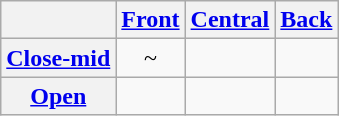<table class="wikitable" style=text-align:center>
<tr>
<th></th>
<th><a href='#'>Front</a></th>
<th><a href='#'>Central</a></th>
<th><a href='#'>Back</a></th>
</tr>
<tr>
<th><a href='#'>Close-mid</a></th>
<td> ~ </td>
<td></td>
<td></td>
</tr>
<tr>
<th><a href='#'>Open</a></th>
<td></td>
<td></td>
<td></td>
</tr>
</table>
